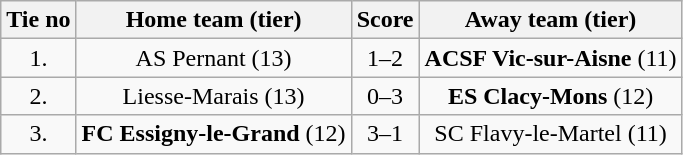<table class="wikitable" style="text-align: center">
<tr>
<th>Tie no</th>
<th>Home team (tier)</th>
<th>Score</th>
<th>Away team (tier)</th>
</tr>
<tr>
<td>1.</td>
<td>AS Pernant (13)</td>
<td>1–2</td>
<td><strong>ACSF Vic-sur-Aisne</strong> (11)</td>
</tr>
<tr>
<td>2.</td>
<td>Liesse-Marais (13)</td>
<td>0–3</td>
<td><strong>ES Clacy-Mons</strong> (12)</td>
</tr>
<tr>
<td>3.</td>
<td><strong>FC Essigny-le-Grand</strong> (12)</td>
<td>3–1 </td>
<td>SC Flavy-le-Martel (11)</td>
</tr>
</table>
